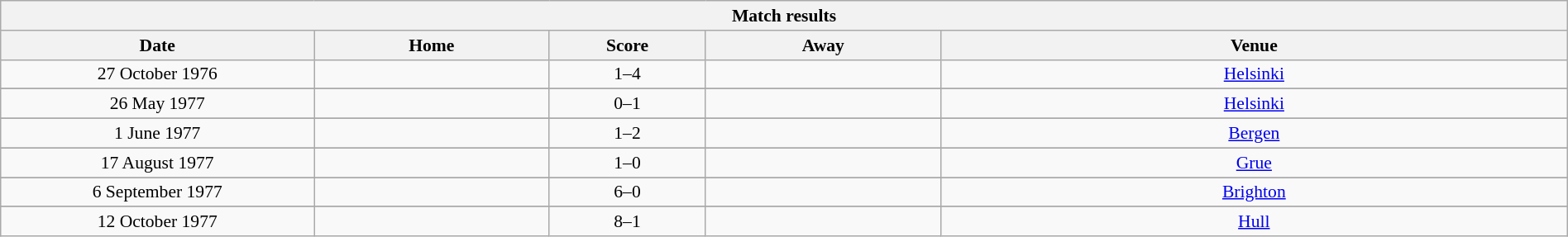<table class="wikitable" style="font-size:90%; width: 100%; text-align: center;">
<tr>
<th colspan=6>Match results</th>
</tr>
<tr>
<th width=20%>Date</th>
<th width=15%>Home</th>
<th width=10%>Score</th>
<th width=15%>Away</th>
<th width=40%>Venue</th>
</tr>
<tr>
<td>27 October 1976</td>
<td style="text-align:right"></td>
<td>1–4</td>
<td style="text-align:left"></td>
<td><a href='#'>Helsinki</a></td>
</tr>
<tr>
</tr>
<tr>
<td>26 May 1977</td>
<td style="text-align:right"></td>
<td>0–1</td>
<td style="text-align:left"></td>
<td><a href='#'>Helsinki</a></td>
</tr>
<tr>
</tr>
<tr>
<td>1 June 1977</td>
<td style="text-align:right"></td>
<td>1–2</td>
<td style="text-align:left"></td>
<td><a href='#'>Bergen</a></td>
</tr>
<tr>
</tr>
<tr>
<td>17 August 1977</td>
<td style="text-align:right"></td>
<td>1–0</td>
<td style="text-align:left"></td>
<td><a href='#'>Grue</a></td>
</tr>
<tr>
</tr>
<tr>
<td>6 September 1977</td>
<td style="text-align:right"></td>
<td>6–0</td>
<td style="text-align:left"></td>
<td><a href='#'>Brighton</a></td>
</tr>
<tr>
</tr>
<tr>
<td>12 October 1977</td>
<td style="text-align:right"></td>
<td>8–1</td>
<td style="text-align:left"></td>
<td><a href='#'>Hull</a></td>
</tr>
</table>
